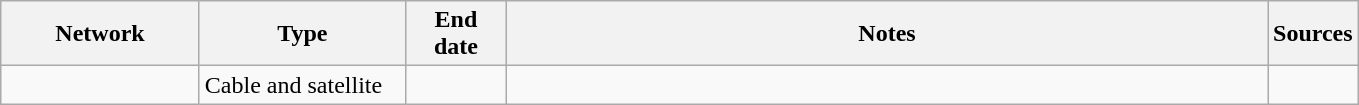<table class="wikitable">
<tr>
<th style="text-align:center; width:125px">Network</th>
<th style="text-align:center; width:130px">Type</th>
<th style="text-align:center; width:60px">End date</th>
<th style="text-align:center; width:500px">Notes</th>
<th style="text-align:center; width:30px">Sources</th>
</tr>
<tr>
<td><a href='#'></a></td>
<td>Cable and satellite</td>
<td></td>
<td></td>
<td></td>
</tr>
</table>
